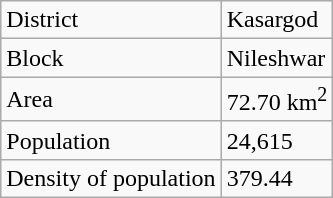<table class="wikitable">
<tr>
<td>District</td>
<td>Kasargod</td>
</tr>
<tr>
<td>Block</td>
<td>Nileshwar</td>
</tr>
<tr>
<td>Area</td>
<td>72.70 km<sup>2</sup></td>
</tr>
<tr>
<td>Population</td>
<td>24,615</td>
</tr>
<tr>
<td>Density of population</td>
<td>379.44</td>
</tr>
</table>
